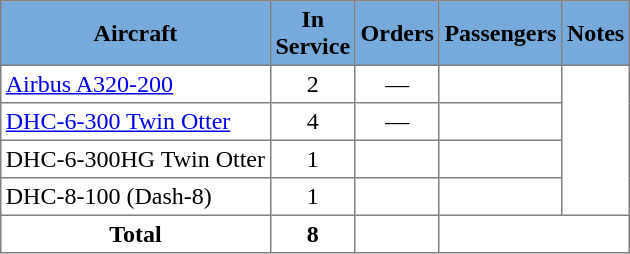<table class="toccolours" border="1" cellpadding="3" style="margin:1em auto; border-collapse:collapse">
<tr bgcolor=#75aadb>
<th>Aircraft</th>
<th>In<br>Service</th>
<th>Orders</th>
<th>Passengers</th>
<th>Notes</th>
</tr>
<tr>
<td><a href='#'>Airbus A320-200</a></td>
<td align="center">2</td>
<td align="center">—</td>
<td align="center"></td>
</tr>
<tr>
<td><a href='#'>DHC-6-300 Twin Otter</a></td>
<td align="center">4</td>
<td align="center">—</td>
<td align="center"></td>
</tr>
<tr>
<td>DHC-6-300HG Twin Otter</td>
<td align="center">1</td>
<td></td>
<td></td>
</tr>
<tr>
<td>DHC-8-100 (Dash-8)</td>
<td align="center">1</td>
<td></td>
<td></td>
</tr>
<tr>
<th>Total</th>
<th>8</th>
<th></th>
<th colspan="2"></th>
</tr>
</table>
